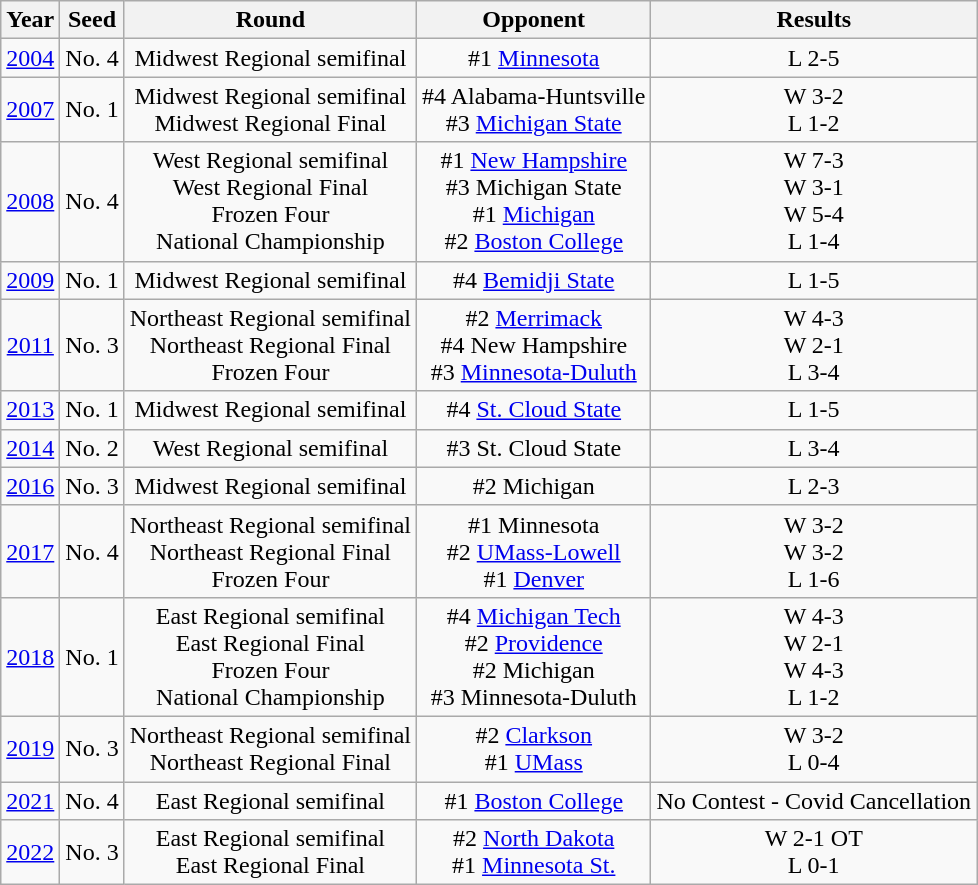<table class="wikitable">
<tr>
<th>Year</th>
<th>Seed</th>
<th>Round</th>
<th>Opponent</th>
<th>Results</th>
</tr>
<tr align="center">
<td><a href='#'>2004</a></td>
<td>No. 4</td>
<td>Midwest Regional semifinal</td>
<td>#1 <a href='#'>Minnesota</a></td>
<td>L 2-5</td>
</tr>
<tr align="center">
<td><a href='#'>2007</a></td>
<td>No. 1</td>
<td>Midwest Regional semifinal<br>Midwest Regional Final</td>
<td>#4 Alabama-Huntsville<br>#3 <a href='#'>Michigan State</a></td>
<td>W 3-2<br>L 1-2</td>
</tr>
<tr align="center">
<td><a href='#'>2008</a></td>
<td>No. 4</td>
<td>West Regional semifinal<br>West Regional Final<br>Frozen Four<br>National Championship</td>
<td>#1 <a href='#'>New Hampshire</a><br>#3 Michigan State<br>#1 <a href='#'>Michigan</a><br>#2 <a href='#'>Boston College</a></td>
<td>W 7-3<br>W 3-1<br>W 5-4<br>L 1-4</td>
</tr>
<tr align="center">
<td><a href='#'>2009</a></td>
<td>No. 1</td>
<td>Midwest Regional semifinal</td>
<td>#4 <a href='#'>Bemidji State</a></td>
<td>L 1-5</td>
</tr>
<tr align="center">
<td><a href='#'>2011</a></td>
<td>No. 3</td>
<td>Northeast Regional semifinal<br>Northeast Regional Final<br>Frozen Four</td>
<td>#2 <a href='#'>Merrimack</a><br>#4 New Hampshire<br>#3 <a href='#'>Minnesota-Duluth</a></td>
<td>W 4-3<br>W 2-1<br>L 3-4</td>
</tr>
<tr align="center">
<td><a href='#'>2013</a></td>
<td>No. 1</td>
<td>Midwest Regional semifinal</td>
<td>#4 <a href='#'>St. Cloud State</a></td>
<td>L 1-5</td>
</tr>
<tr align="center">
<td><a href='#'>2014</a></td>
<td>No. 2</td>
<td>West Regional semifinal</td>
<td>#3 St. Cloud State</td>
<td>L 3-4</td>
</tr>
<tr align="center">
<td><a href='#'>2016</a></td>
<td>No. 3</td>
<td>Midwest Regional semifinal</td>
<td>#2 Michigan</td>
<td>L 2-3</td>
</tr>
<tr align="center">
<td><a href='#'>2017</a></td>
<td>No. 4</td>
<td>Northeast Regional semifinal<br>Northeast Regional Final<br>Frozen Four</td>
<td>#1 Minnesota<br>#2 <a href='#'>UMass-Lowell</a><br>#1 <a href='#'>Denver</a></td>
<td>W 3-2<br> W 3-2<br> L 1-6<br></td>
</tr>
<tr align="center">
<td><a href='#'>2018</a></td>
<td>No. 1</td>
<td>East Regional semifinal<br>East Regional Final<br>Frozen Four <br> National Championship</td>
<td>#4 <a href='#'>Michigan Tech</a><br>#2 <a href='#'>Providence</a><br>#2 Michigan <br> #3 Minnesota-Duluth</td>
<td>W 4-3<br> W 2-1<br> W 4-3<br> L 1-2</td>
</tr>
<tr align="center">
<td><a href='#'>2019</a></td>
<td>No. 3</td>
<td>Northeast Regional semifinal<br>Northeast Regional Final</td>
<td>#2 <a href='#'>Clarkson</a><br>#1 <a href='#'>UMass</a></td>
<td>W 3-2<br>L 0-4</td>
</tr>
<tr align="center">
<td><a href='#'>2021</a></td>
<td>No. 4</td>
<td>East Regional semifinal</td>
<td>#1 <a href='#'>Boston College</a></td>
<td>No Contest - Covid Cancellation</td>
</tr>
<tr align="center">
<td><a href='#'>2022</a></td>
<td>No. 3</td>
<td>East Regional semifinal<br>East Regional Final</td>
<td>#2 <a href='#'>North Dakota</a><br>#1 <a href='#'>Minnesota St.</a></td>
<td>W 2-1 OT<br>L 0-1</td>
</tr>
</table>
